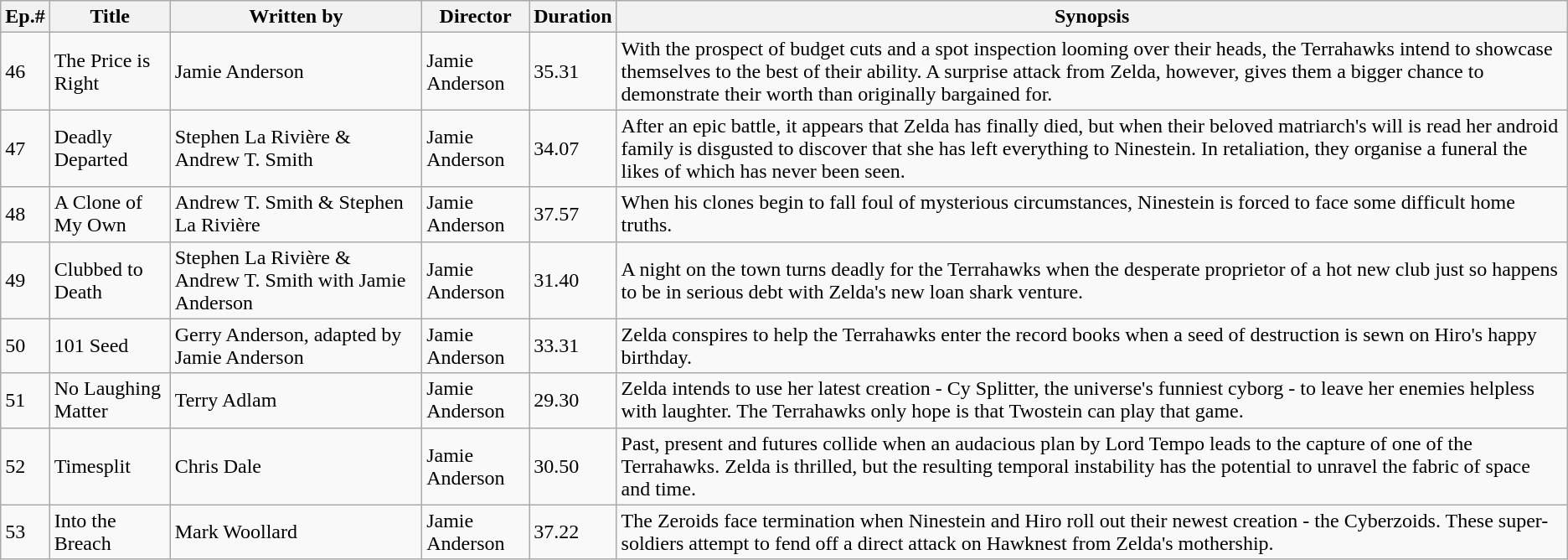<table class="wikitable">
<tr>
<th>Ep.#</th>
<th>Title</th>
<th>Written by</th>
<th>Director</th>
<th>Duration</th>
<th>Synopsis</th>
</tr>
<tr>
<td>46</td>
<td>The Price is Right</td>
<td>Jamie Anderson</td>
<td>Jamie Anderson</td>
<td>35.31</td>
<td>With the prospect of budget cuts and a spot inspection looming over their heads, the Terrahawks intend to showcase themselves to the best of their ability. A surprise attack from Zelda, however, gives them a bigger chance to demonstrate their worth than originally bargained for.</td>
</tr>
<tr>
<td>47</td>
<td>Deadly Departed</td>
<td>Stephen La Rivière & Andrew T. Smith</td>
<td>Jamie Anderson</td>
<td>34.07</td>
<td>After an epic battle, it appears that Zelda has finally died, but when their beloved matriarch's will is read her android family is disgusted to discover that she has left everything to Ninestein. In retaliation, they organise a funeral the likes of which has never been seen.</td>
</tr>
<tr>
<td>48</td>
<td>A Clone of My Own</td>
<td>Andrew T. Smith & Stephen La Rivière</td>
<td>Jamie Anderson</td>
<td>37.57</td>
<td>When his clones begin to fall foul of mysterious circumstances, Ninestein is forced to face some difficult home truths.</td>
</tr>
<tr>
<td>49</td>
<td>Clubbed to Death</td>
<td>Stephen La Rivière & Andrew T. Smith with Jamie Anderson</td>
<td>Jamie Anderson</td>
<td>31.40</td>
<td>A night on the town turns deadly for the Terrahawks when the desperate proprietor of a hot new club just so happens to be in serious debt with Zelda's new loan shark venture.</td>
</tr>
<tr>
<td>50</td>
<td>101 Seed</td>
<td>Gerry Anderson, adapted by Jamie Anderson</td>
<td>Jamie Anderson</td>
<td>33.31</td>
<td>Zelda conspires to help the Terrahawks enter the record books when a seed of destruction is sewn on Hiro's happy birthday.</td>
</tr>
<tr>
<td>51</td>
<td>No Laughing Matter</td>
<td>Terry Adlam</td>
<td>Jamie Anderson</td>
<td>29.30</td>
<td>Zelda intends to use her latest creation - Cy Splitter, the universe's funniest cyborg - to leave her enemies helpless with laughter. The Terrahawks only hope is that Twostein can play that game.</td>
</tr>
<tr>
<td>52</td>
<td>Timesplit</td>
<td>Chris Dale</td>
<td>Jamie Anderson</td>
<td>30.50</td>
<td>Past, present and futures collide when an audacious plan by Lord Tempo leads to the capture of one of the Terrahawks. Zelda is thrilled, but the resulting temporal instability has the potential to unravel the fabric of space and time.</td>
</tr>
<tr>
<td>53</td>
<td>Into the Breach</td>
<td>Mark Woollard</td>
<td>Jamie Anderson</td>
<td>37.22</td>
<td>The Zeroids face termination when Ninestein and Hiro roll out their newest creation - the Cyberzoids. These super-soldiers attempt to fend off a direct attack on Hawknest from Zelda's mothership.</td>
</tr>
</table>
